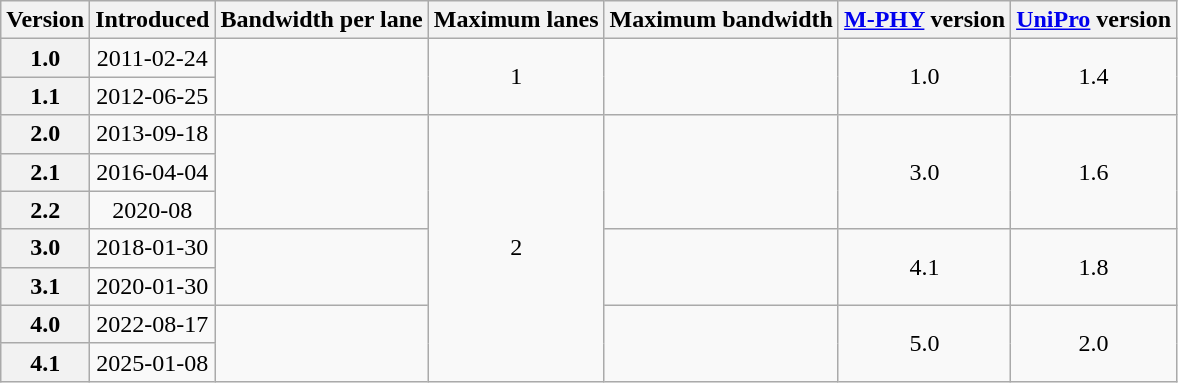<table class="wikitable" style="text-align: center;">
<tr>
<th scope="col">Version</th>
<th scope="col">Introduced</th>
<th scope="col">Bandwidth per lane</th>
<th scope="col">Maximum lanes</th>
<th scope="col">Maximum bandwidth</th>
<th scope="col"><a href='#'>M-PHY</a> version</th>
<th scope="col"><a href='#'>UniPro</a> version</th>
</tr>
<tr>
<th scope="row">1.0</th>
<td>2011-02-24</td>
<td rowspan="2"></td>
<td rowspan="2">1</td>
<td rowspan="2"></td>
<td rowspan="2">1.0</td>
<td rowspan="2">1.4</td>
</tr>
<tr>
<th scope="row">1.1</th>
<td>2012-06-25</td>
</tr>
<tr>
<th scope="row">2.0</th>
<td>2013-09-18</td>
<td rowspan="3"></td>
<td rowspan="7">2</td>
<td rowspan="3"></td>
<td rowspan="3">3.0</td>
<td rowspan="3">1.6</td>
</tr>
<tr>
<th scope="row">2.1</th>
<td>2016-04-04</td>
</tr>
<tr>
<th scope="row">2.2</th>
<td>2020-08</td>
</tr>
<tr>
<th scope="row">3.0</th>
<td>2018-01-30</td>
<td rowspan="2"></td>
<td rowspan="2"></td>
<td rowspan="2">4.1</td>
<td rowspan="2">1.8</td>
</tr>
<tr>
<th scope="row">3.1</th>
<td>2020-01-30</td>
</tr>
<tr>
<th scope="row">4.0</th>
<td>2022-08-17</td>
<td rowspan="2"></td>
<td rowspan="2"></td>
<td rowspan="2">5.0</td>
<td rowspan="2">2.0</td>
</tr>
<tr>
<th scope="row">4.1</th>
<td>2025-01-08</td>
</tr>
</table>
